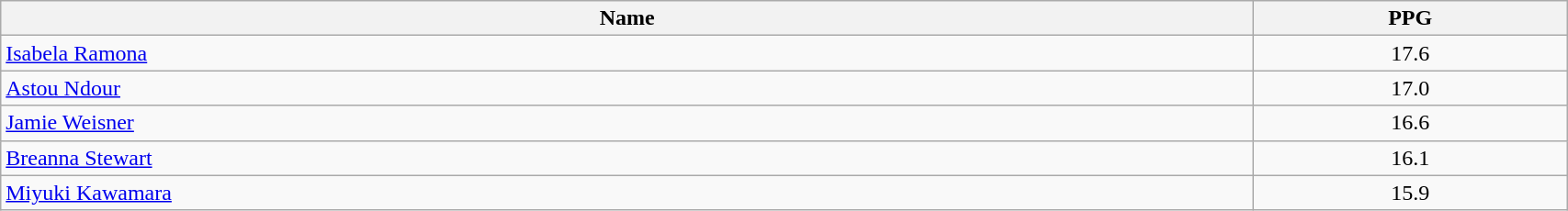<table class=wikitable width="90%">
<tr>
<th width="80%">Name</th>
<th width="20%">PPG</th>
</tr>
<tr>
<td> <a href='#'>Isabela Ramona</a></td>
<td align=center>17.6</td>
</tr>
<tr>
<td> <a href='#'>Astou Ndour</a></td>
<td align=center>17.0</td>
</tr>
<tr>
<td> <a href='#'>Jamie Weisner</a></td>
<td align=center>16.6</td>
</tr>
<tr>
<td> <a href='#'>Breanna Stewart</a></td>
<td align=center>16.1</td>
</tr>
<tr>
<td> <a href='#'>Miyuki Kawamara</a></td>
<td align=center>15.9</td>
</tr>
</table>
